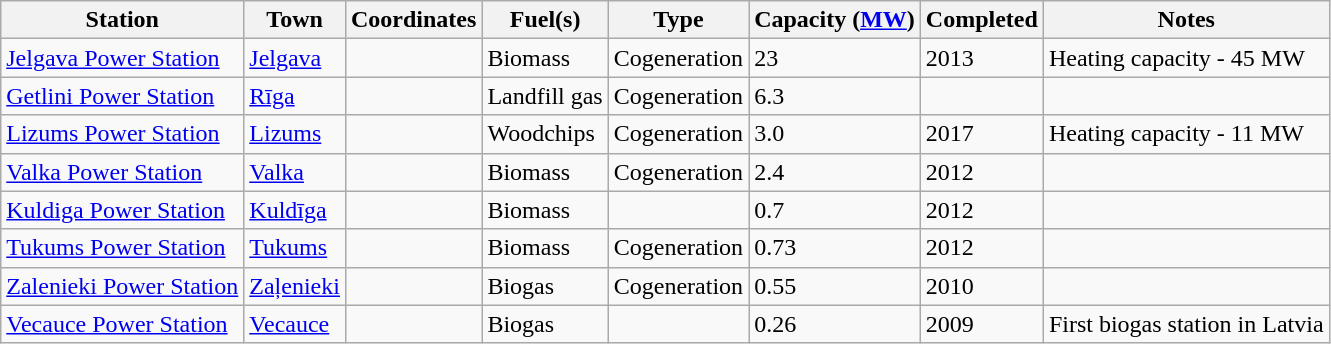<table class="wikitable sortable">
<tr>
<th>Station</th>
<th>Town</th>
<th>Coordinates</th>
<th>Fuel(s)</th>
<th>Type</th>
<th>Capacity (<a href='#'>MW</a>)</th>
<th>Completed</th>
<th>Notes</th>
</tr>
<tr>
<td><a href='#'>Jelgava Power Station</a></td>
<td><a href='#'>Jelgava</a></td>
<td></td>
<td>Biomass</td>
<td>Cogeneration</td>
<td>23</td>
<td>2013</td>
<td>Heating capacity - 45 MW</td>
</tr>
<tr>
<td><a href='#'>Getlini Power Station</a></td>
<td><a href='#'>Rīga</a></td>
<td></td>
<td>Landfill gas</td>
<td>Cogeneration</td>
<td>6.3</td>
<td></td>
<td></td>
</tr>
<tr>
<td><a href='#'>Lizums Power Station</a></td>
<td><a href='#'>Lizums</a></td>
<td></td>
<td>Woodchips</td>
<td>Cogeneration</td>
<td>3.0</td>
<td>2017</td>
<td>Heating capacity - 11 MW</td>
</tr>
<tr>
<td><a href='#'>Valka Power Station</a></td>
<td><a href='#'>Valka</a></td>
<td></td>
<td>Biomass</td>
<td>Cogeneration</td>
<td>2.4</td>
<td>2012</td>
<td></td>
</tr>
<tr>
<td><a href='#'>Kuldiga Power Station</a></td>
<td><a href='#'>Kuldīga</a></td>
<td></td>
<td>Biomass</td>
<td></td>
<td>0.7</td>
<td>2012</td>
<td></td>
</tr>
<tr>
<td><a href='#'>Tukums Power Station</a></td>
<td><a href='#'>Tukums</a></td>
<td></td>
<td>Biomass</td>
<td>Cogeneration</td>
<td>0.73</td>
<td>2012</td>
<td></td>
</tr>
<tr>
<td><a href='#'>Zalenieki Power Station</a></td>
<td><a href='#'>Zaļenieki</a></td>
<td></td>
<td>Biogas</td>
<td>Cogeneration</td>
<td>0.55</td>
<td>2010</td>
<td></td>
</tr>
<tr>
<td><a href='#'>Vecauce Power Station</a></td>
<td><a href='#'>Vecauce</a></td>
<td></td>
<td>Biogas</td>
<td></td>
<td>0.26</td>
<td>2009</td>
<td>First biogas station in Latvia</td>
</tr>
</table>
